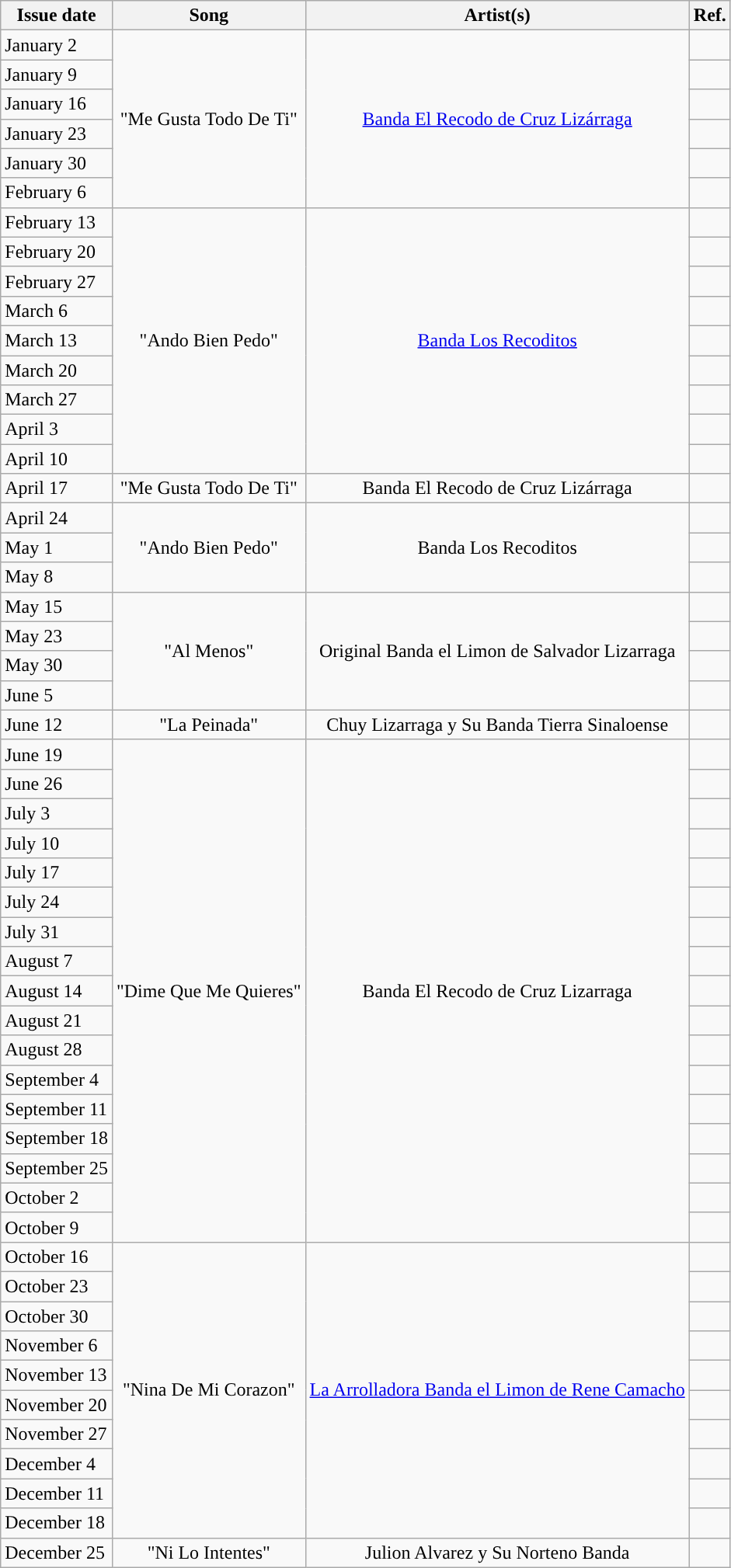<table class="wikitable">
<tr>
<th>Issue date</th>
<th>Song</th>
<th>Artist(s)</th>
<th>Ref.</th>
</tr>
<tr>
<td>January 2</td>
<td style="text-align: center;"rowspan="6">"Me Gusta Todo De Ti"</td>
<td style="text-align: center;"rowspan="6"><a href='#'>Banda El Recodo de Cruz Lizárraga</a></td>
<td style="text-align: center;"></td>
</tr>
<tr>
<td>January 9</td>
<td style="text-align: center;"></td>
</tr>
<tr>
<td>January 16</td>
<td style="text-align: center;"></td>
</tr>
<tr>
<td>January 23</td>
<td style="text-align: center;"></td>
</tr>
<tr>
<td>January 30</td>
<td style="text-align: center;"></td>
</tr>
<tr>
<td>February 6</td>
<td style="text-align: center;"></td>
</tr>
<tr>
<td>February 13</td>
<td style="text-align: center;"rowspan="9">"Ando Bien Pedo"</td>
<td style="text-align: center;"rowspan="9"><a href='#'>Banda Los Recoditos</a></td>
<td style="text-align: center;"></td>
</tr>
<tr>
<td>February 20</td>
<td style="text-align: center;"></td>
</tr>
<tr>
<td>February 27</td>
<td style="text-align: center;"></td>
</tr>
<tr>
<td>March 6</td>
<td style="text-align: center;"></td>
</tr>
<tr>
<td>March 13</td>
<td style="text-align: center;"></td>
</tr>
<tr>
<td>March 20</td>
<td style="text-align: center;"></td>
</tr>
<tr>
<td>March 27</td>
<td style="text-align: center;"></td>
</tr>
<tr>
<td>April 3</td>
<td style="text-align: center;"></td>
</tr>
<tr>
<td>April 10</td>
<td style="text-align: center;"></td>
</tr>
<tr>
<td>April 17</td>
<td style="text-align: center;">"Me Gusta Todo De Ti"</td>
<td style="text-align: center;">Banda El Recodo de Cruz Lizárraga</td>
<td style="text-align: center;"></td>
</tr>
<tr>
<td>April 24</td>
<td style="text-align: center;"rowspan=3>"Ando Bien Pedo"</td>
<td style="text-align: center;"rowspan=3>Banda Los Recoditos</td>
<td style="text-align: center;"></td>
</tr>
<tr>
<td>May 1</td>
<td style="text-align: center;"></td>
</tr>
<tr>
<td>May 8</td>
<td style="text-align: center;"></td>
</tr>
<tr>
<td>May 15</td>
<td style="text-align: center;"rowspan=4>"Al Menos"</td>
<td style="text-align: center;"rowspan=4>Original Banda el Limon de Salvador Lizarraga</td>
<td style="text-align: center;"></td>
</tr>
<tr>
<td>May 23</td>
<td style="text-align: center;"></td>
</tr>
<tr>
<td>May 30</td>
<td style="text-align: center;"></td>
</tr>
<tr>
<td>June 5</td>
<td style="text-align: center;"></td>
</tr>
<tr>
<td>June 12</td>
<td style="text-align: center;">"La Peinada"</td>
<td style="text-align: center;">Chuy Lizarraga y Su Banda Tierra Sinaloense</td>
<td style="text-align: center;"></td>
</tr>
<tr>
<td>June 19</td>
<td style="text-align: center;"rowspan=17>"Dime Que Me Quieres"</td>
<td style="text-align: center;"rowspan=17>Banda El Recodo de Cruz Lizarraga</td>
<td style="text-align: center;"></td>
</tr>
<tr>
<td>June 26</td>
<td style="text-align: center;"></td>
</tr>
<tr>
<td>July 3</td>
<td style="text-align: center;"></td>
</tr>
<tr>
<td>July 10</td>
<td style="text-align: center;"></td>
</tr>
<tr>
<td>July 17</td>
<td style="text-align: center;"></td>
</tr>
<tr>
<td>July 24</td>
<td style="text-align: center;"></td>
</tr>
<tr>
<td>July 31</td>
<td style="text-align: center;"></td>
</tr>
<tr>
<td>August 7</td>
<td style="text-align: center;"></td>
</tr>
<tr>
<td>August 14</td>
<td style="text-align: center;"></td>
</tr>
<tr>
<td>August 21</td>
<td style="text-align: center;"></td>
</tr>
<tr>
<td>August 28</td>
<td style="text-align: center;"></td>
</tr>
<tr>
<td>September 4</td>
<td style="text-align: center;"></td>
</tr>
<tr>
<td>September 11</td>
<td style="text-align: center;"></td>
</tr>
<tr>
<td>September 18</td>
<td style="text-align: center;"></td>
</tr>
<tr>
<td>September 25</td>
<td style="text-align: center;"></td>
</tr>
<tr>
<td>October 2</td>
<td style="text-align: center;"></td>
</tr>
<tr>
<td>October 9</td>
<td style="text-align: center;"></td>
</tr>
<tr>
<td>October 16</td>
<td style="text-align: center;"rowspan=10>"Nina De Mi Corazon"</td>
<td style="text-align: center;"rowspan=10><a href='#'>La Arrolladora Banda el Limon de Rene Camacho</a></td>
<td style="text-align: center;"></td>
</tr>
<tr>
<td>October 23</td>
<td style="text-align: center;"></td>
</tr>
<tr>
<td>October 30</td>
<td style="text-align: center;"></td>
</tr>
<tr>
<td>November 6</td>
<td style="text-align: center;"></td>
</tr>
<tr>
<td>November 13</td>
<td style="text-align: center;"></td>
</tr>
<tr>
<td>November 20</td>
<td style="text-align: center;"></td>
</tr>
<tr>
<td>November 27</td>
<td style="text-align: center;"></td>
</tr>
<tr>
<td>December 4</td>
<td style="text-align: center;"></td>
</tr>
<tr>
<td>December 11</td>
<td style="text-align: center;"></td>
</tr>
<tr>
<td>December 18</td>
<td style="text-align: center;"></td>
</tr>
<tr>
<td>December 25</td>
<td style="text-align: center;">"Ni Lo Intentes"</td>
<td style="text-align: center;">Julion Alvarez y Su Norteno Banda</td>
<td style="text-align: center;"></td>
</tr>
</table>
